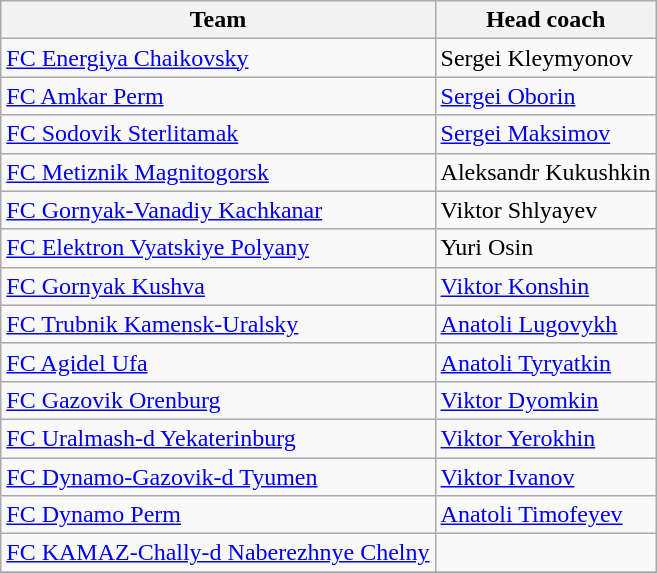<table class="wikitable">
<tr>
<th>Team</th>
<th>Head coach</th>
</tr>
<tr>
<td><a href='#'>FC Energiya Chaikovsky</a></td>
<td>Sergei Kleymyonov</td>
</tr>
<tr>
<td><a href='#'>FC Amkar Perm</a></td>
<td><a href='#'>Sergei Oborin</a></td>
</tr>
<tr>
<td><a href='#'>FC Sodovik Sterlitamak</a></td>
<td><a href='#'>Sergei Maksimov</a></td>
</tr>
<tr>
<td><a href='#'>FC Metiznik Magnitogorsk</a></td>
<td>Aleksandr Kukushkin</td>
</tr>
<tr>
<td><a href='#'>FC Gornyak-Vanadiy Kachkanar</a></td>
<td>Viktor Shlyayev</td>
</tr>
<tr>
<td><a href='#'>FC Elektron Vyatskiye Polyany</a></td>
<td>Yuri Osin</td>
</tr>
<tr>
<td><a href='#'>FC Gornyak Kushva</a></td>
<td><a href='#'>Viktor Konshin</a></td>
</tr>
<tr>
<td><a href='#'>FC Trubnik Kamensk-Uralsky</a></td>
<td><a href='#'>Anatoli Lugovykh</a></td>
</tr>
<tr>
<td><a href='#'>FC Agidel Ufa</a></td>
<td><a href='#'>Anatoli Tyryatkin</a></td>
</tr>
<tr>
<td><a href='#'>FC Gazovik Orenburg</a></td>
<td><a href='#'>Viktor Dyomkin</a></td>
</tr>
<tr>
<td><a href='#'>FC Uralmash-d Yekaterinburg</a></td>
<td><a href='#'>Viktor Yerokhin</a></td>
</tr>
<tr>
<td><a href='#'>FC Dynamo-Gazovik-d Tyumen</a></td>
<td><a href='#'>Viktor Ivanov</a></td>
</tr>
<tr>
<td><a href='#'>FC Dynamo Perm</a></td>
<td><a href='#'>Anatoli Timofeyev</a></td>
</tr>
<tr>
<td><a href='#'>FC KAMAZ-Chally-d Naberezhnye Chelny</a></td>
<td></td>
</tr>
<tr>
</tr>
</table>
